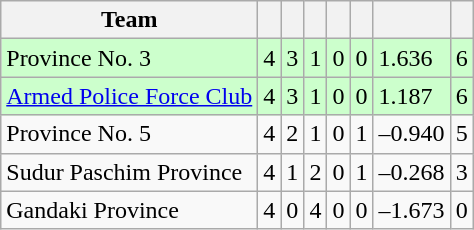<table class="wikitable">
<tr>
<th>Team</th>
<th></th>
<th></th>
<th></th>
<th></th>
<th></th>
<th></th>
<th></th>
</tr>
<tr style="background:#cfc">
<td>Province No. 3</td>
<td>4</td>
<td>3</td>
<td>1</td>
<td>0</td>
<td>0</td>
<td>1.636</td>
<td>6</td>
</tr>
<tr style="background:#cfc">
<td><a href='#'>Armed Police Force Club</a></td>
<td>4</td>
<td>3</td>
<td>1</td>
<td>0</td>
<td>0</td>
<td>1.187</td>
<td>6</td>
</tr>
<tr>
<td>Province No. 5</td>
<td>4</td>
<td>2</td>
<td>1</td>
<td>0</td>
<td>1</td>
<td>–0.940</td>
<td>5</td>
</tr>
<tr>
<td>Sudur Paschim Province</td>
<td>4</td>
<td>1</td>
<td>2</td>
<td>0</td>
<td>1</td>
<td>–0.268</td>
<td>3</td>
</tr>
<tr>
<td>Gandaki Province</td>
<td>4</td>
<td>0</td>
<td>4</td>
<td>0</td>
<td>0</td>
<td>–1.673</td>
<td>0</td>
</tr>
</table>
